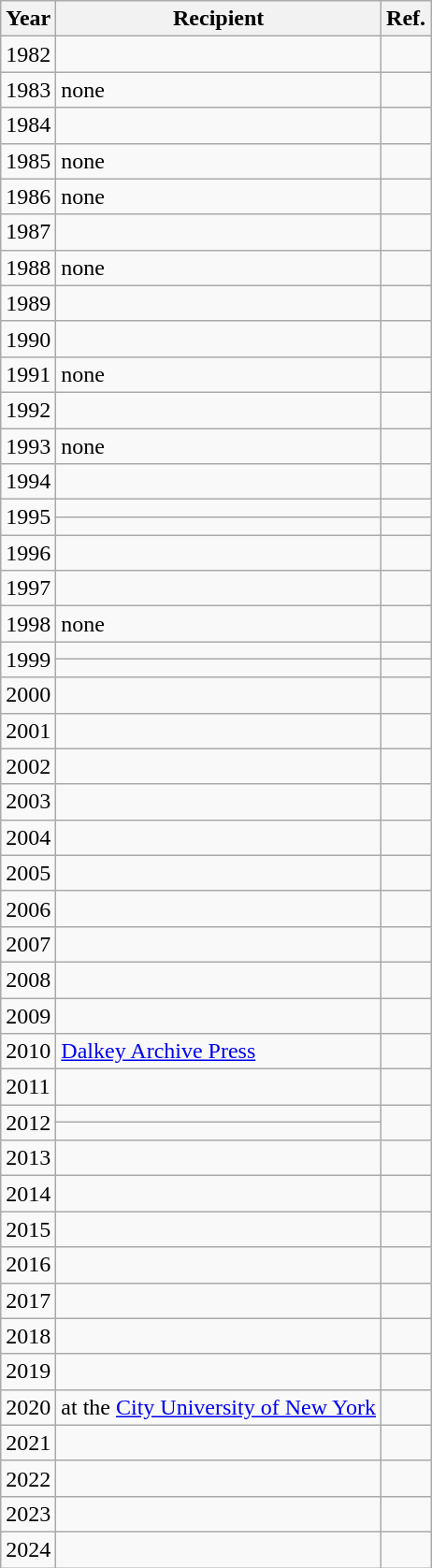<table class="wikitable sortable mw-collapsible">
<tr>
<th>Year</th>
<th>Recipient</th>
<th>Ref.</th>
</tr>
<tr>
<td>1982</td>
<td></td>
<td></td>
</tr>
<tr>
<td>1983</td>
<td>none</td>
<td></td>
</tr>
<tr>
<td>1984</td>
<td></td>
<td></td>
</tr>
<tr>
<td>1985</td>
<td>none</td>
<td></td>
</tr>
<tr>
<td>1986</td>
<td>none</td>
<td></td>
</tr>
<tr>
<td>1987</td>
<td></td>
<td></td>
</tr>
<tr>
<td>1988</td>
<td>none</td>
<td></td>
</tr>
<tr>
<td>1989</td>
<td></td>
<td></td>
</tr>
<tr>
<td>1990</td>
<td></td>
<td></td>
</tr>
<tr>
<td>1991</td>
<td>none</td>
<td></td>
</tr>
<tr>
<td>1992</td>
<td></td>
<td></td>
</tr>
<tr>
<td>1993</td>
<td>none</td>
<td></td>
</tr>
<tr>
<td>1994</td>
<td></td>
<td></td>
</tr>
<tr>
<td rowspan="2">1995</td>
<td></td>
<td></td>
</tr>
<tr>
<td></td>
<td></td>
</tr>
<tr>
<td>1996</td>
<td></td>
<td></td>
</tr>
<tr>
<td>1997</td>
<td></td>
<td></td>
</tr>
<tr>
<td>1998</td>
<td>none</td>
<td></td>
</tr>
<tr>
<td rowspan="2">1999</td>
<td></td>
<td></td>
</tr>
<tr>
<td></td>
<td></td>
</tr>
<tr>
<td>2000</td>
<td></td>
<td></td>
</tr>
<tr>
<td>2001</td>
<td></td>
<td></td>
</tr>
<tr>
<td>2002</td>
<td></td>
<td></td>
</tr>
<tr>
<td>2003</td>
<td></td>
<td></td>
</tr>
<tr>
<td>2004</td>
<td></td>
<td></td>
</tr>
<tr>
<td>2005</td>
<td></td>
<td></td>
</tr>
<tr>
<td>2006</td>
<td></td>
<td></td>
</tr>
<tr>
<td>2007</td>
<td></td>
<td></td>
</tr>
<tr>
<td>2008</td>
<td></td>
<td></td>
</tr>
<tr>
<td>2009</td>
<td></td>
<td></td>
</tr>
<tr>
<td>2010</td>
<td><a href='#'>Dalkey Archive Press</a></td>
<td></td>
</tr>
<tr>
<td>2011</td>
<td></td>
<td></td>
</tr>
<tr>
<td rowspan="2">2012</td>
<td></td>
<td rowspan="2"></td>
</tr>
<tr>
<td></td>
</tr>
<tr>
<td>2013</td>
<td></td>
<td></td>
</tr>
<tr>
<td>2014</td>
<td></td>
<td></td>
</tr>
<tr>
<td>2015</td>
<td></td>
<td></td>
</tr>
<tr>
<td>2016</td>
<td></td>
<td></td>
</tr>
<tr>
<td>2017</td>
<td></td>
<td></td>
</tr>
<tr>
<td>2018</td>
<td></td>
<td></td>
</tr>
<tr>
<td>2019</td>
<td></td>
<td></td>
</tr>
<tr>
<td>2020</td>
<td> at the <a href='#'>City University of New York</a></td>
<td></td>
</tr>
<tr>
<td>2021</td>
<td></td>
<td></td>
</tr>
<tr>
<td>2022</td>
<td></td>
<td></td>
</tr>
<tr>
<td>2023</td>
<td></td>
<td></td>
</tr>
<tr>
<td>2024</td>
<td></td>
<td></td>
</tr>
</table>
